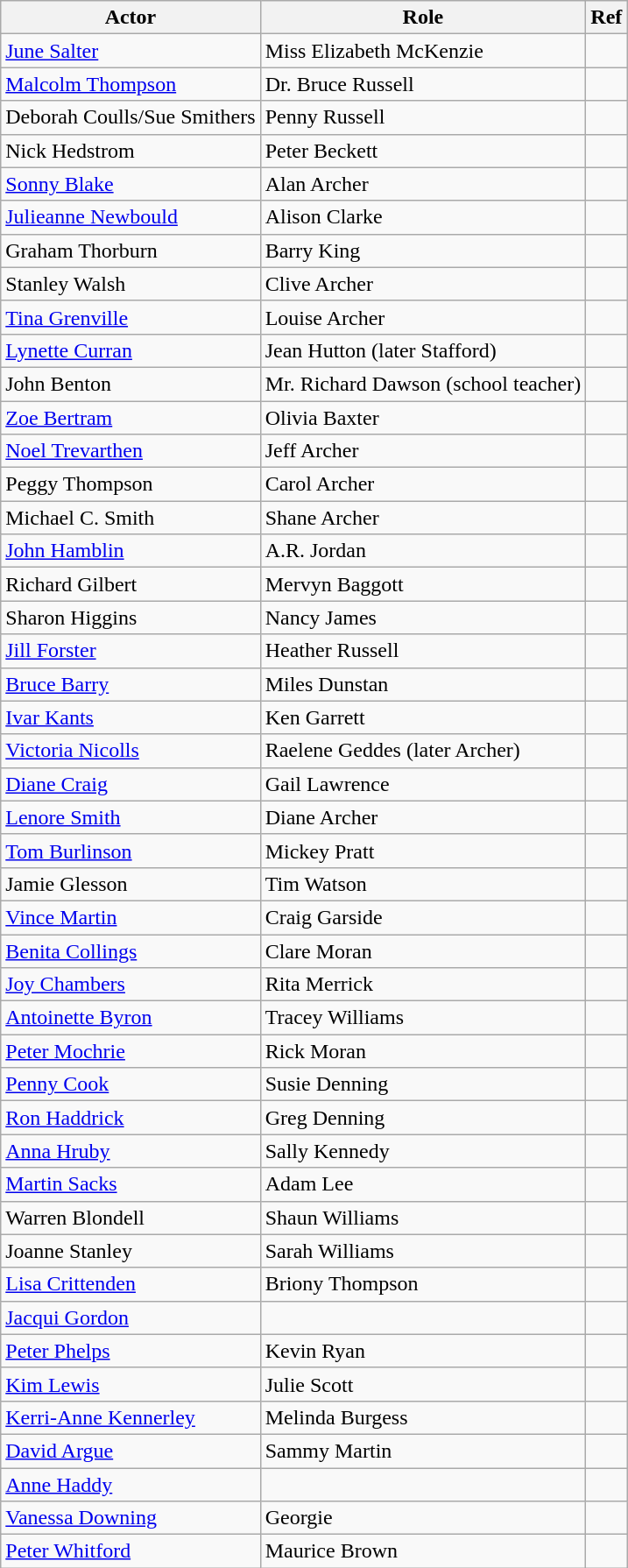<table class="wikitable">
<tr>
<th>Actor</th>
<th>Role</th>
<th>Ref</th>
</tr>
<tr>
<td><a href='#'>June Salter</a></td>
<td>Miss Elizabeth McKenzie</td>
<td></td>
</tr>
<tr>
<td><a href='#'>Malcolm Thompson</a></td>
<td>Dr. Bruce Russell</td>
<td></td>
</tr>
<tr>
<td>Deborah Coulls/Sue Smithers</td>
<td>Penny Russell</td>
<td></td>
</tr>
<tr>
<td>Nick Hedstrom</td>
<td>Peter Beckett</td>
<td></td>
</tr>
<tr>
<td><a href='#'>Sonny Blake</a></td>
<td>Alan Archer</td>
<td></td>
</tr>
<tr>
<td><a href='#'>Julieanne Newbould</a></td>
<td>Alison Clarke</td>
<td></td>
</tr>
<tr>
<td>Graham Thorburn</td>
<td>Barry King</td>
<td></td>
</tr>
<tr>
<td>Stanley Walsh</td>
<td>Clive Archer</td>
<td></td>
</tr>
<tr>
<td><a href='#'>Tina Grenville</a></td>
<td>Louise Archer</td>
<td></td>
</tr>
<tr>
<td><a href='#'>Lynette Curran</a></td>
<td>Jean Hutton (later Stafford)</td>
<td></td>
</tr>
<tr>
<td>John Benton</td>
<td>Mr. Richard Dawson (school teacher)</td>
<td></td>
</tr>
<tr>
<td><a href='#'>Zoe Bertram</a></td>
<td>Olivia Baxter</td>
<td></td>
</tr>
<tr>
<td><a href='#'>Noel Trevarthen</a></td>
<td>Jeff Archer</td>
<td></td>
</tr>
<tr>
<td>Peggy Thompson</td>
<td>Carol Archer</td>
<td></td>
</tr>
<tr>
<td>Michael C. Smith</td>
<td>Shane Archer</td>
<td></td>
</tr>
<tr>
<td><a href='#'>John Hamblin</a></td>
<td>A.R. Jordan</td>
<td></td>
</tr>
<tr>
<td>Richard Gilbert</td>
<td>Mervyn Baggott</td>
<td></td>
</tr>
<tr>
<td>Sharon Higgins</td>
<td>Nancy James</td>
<td></td>
</tr>
<tr>
<td><a href='#'>Jill Forster</a></td>
<td>Heather Russell</td>
<td></td>
</tr>
<tr>
<td><a href='#'>Bruce Barry</a></td>
<td>Miles Dunstan</td>
<td></td>
</tr>
<tr>
<td><a href='#'>Ivar Kants</a></td>
<td>Ken Garrett</td>
<td></td>
</tr>
<tr>
<td><a href='#'>Victoria Nicolls</a></td>
<td>Raelene Geddes (later Archer)</td>
<td></td>
</tr>
<tr>
<td><a href='#'>Diane Craig</a></td>
<td>Gail Lawrence</td>
<td></td>
</tr>
<tr>
<td><a href='#'>Lenore Smith</a></td>
<td>Diane Archer</td>
<td></td>
</tr>
<tr>
<td><a href='#'>Tom Burlinson</a></td>
<td>Mickey Pratt</td>
<td></td>
</tr>
<tr>
<td>Jamie Glesson</td>
<td>Tim Watson</td>
<td></td>
</tr>
<tr>
<td><a href='#'>Vince Martin</a></td>
<td>Craig Garside</td>
<td></td>
</tr>
<tr>
<td><a href='#'>Benita Collings</a></td>
<td>Clare Moran</td>
<td></td>
</tr>
<tr>
<td><a href='#'>Joy Chambers</a></td>
<td>Rita Merrick</td>
<td></td>
</tr>
<tr>
<td><a href='#'>Antoinette Byron</a></td>
<td>Tracey Williams</td>
<td></td>
</tr>
<tr>
<td><a href='#'>Peter Mochrie</a></td>
<td>Rick Moran</td>
<td></td>
</tr>
<tr>
<td><a href='#'>Penny Cook</a></td>
<td>Susie Denning</td>
<td></td>
</tr>
<tr>
<td><a href='#'>Ron Haddrick</a></td>
<td>Greg Denning</td>
<td></td>
</tr>
<tr>
<td><a href='#'>Anna Hruby</a></td>
<td>Sally Kennedy</td>
<td></td>
</tr>
<tr>
<td><a href='#'>Martin Sacks</a></td>
<td>Adam Lee</td>
<td></td>
</tr>
<tr>
<td>Warren Blondell</td>
<td>Shaun Williams</td>
<td></td>
</tr>
<tr>
<td>Joanne Stanley</td>
<td>Sarah Williams</td>
<td></td>
</tr>
<tr>
<td><a href='#'>Lisa Crittenden</a></td>
<td>Briony Thompson</td>
<td></td>
</tr>
<tr>
<td><a href='#'>Jacqui Gordon</a></td>
<td></td>
<td></td>
</tr>
<tr>
<td><a href='#'>Peter Phelps</a></td>
<td>Kevin Ryan</td>
<td></td>
</tr>
<tr>
<td><a href='#'>Kim Lewis</a></td>
<td>Julie Scott</td>
<td></td>
</tr>
<tr>
<td><a href='#'>Kerri-Anne Kennerley</a></td>
<td>Melinda Burgess</td>
<td></td>
</tr>
<tr>
<td><a href='#'>David Argue</a></td>
<td>Sammy Martin</td>
<td></td>
</tr>
<tr>
<td><a href='#'>Anne Haddy</a></td>
<td></td>
<td></td>
</tr>
<tr>
<td><a href='#'>Vanessa Downing</a></td>
<td>Georgie</td>
<td></td>
</tr>
<tr>
<td><a href='#'>Peter Whitford</a></td>
<td>Maurice Brown</td>
<td></td>
</tr>
</table>
